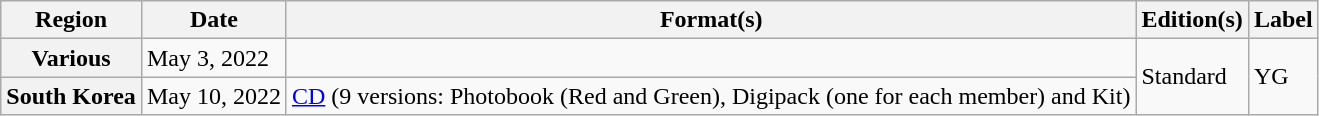<table class="wikitable plainrowheaders">
<tr>
<th scope="col">Region</th>
<th scope="col">Date</th>
<th scope="col">Format(s)</th>
<th scope="col">Edition(s)</th>
<th scope="col">Label</th>
</tr>
<tr>
<th scope="row">Various</th>
<td rowspan="1">May 3, 2022</td>
<td></td>
<td rowspan="2">Standard</td>
<td rowspan="2">YG</td>
</tr>
<tr>
<th scope="row">South Korea</th>
<td rowspan="1">May 10, 2022</td>
<td><a href='#'>CD</a> (9 versions: Photobook (Red and Green), Digipack (one for each member) and Kit)</td>
</tr>
</table>
